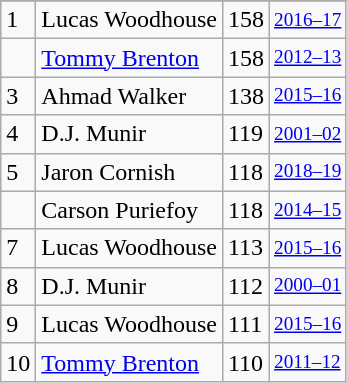<table class="wikitable">
<tr>
</tr>
<tr>
<td>1</td>
<td>Lucas Woodhouse</td>
<td>158</td>
<td style="font-size:80%;"><a href='#'>2016–17</a></td>
</tr>
<tr>
<td></td>
<td><a href='#'>Tommy Brenton</a></td>
<td>158</td>
<td style="font-size:80%;"><a href='#'>2012–13</a></td>
</tr>
<tr>
<td>3</td>
<td>Ahmad Walker</td>
<td>138</td>
<td style="font-size:80%;"><a href='#'>2015–16</a></td>
</tr>
<tr>
<td>4</td>
<td>D.J. Munir</td>
<td>119</td>
<td style="font-size:80%;"><a href='#'>2001–02</a></td>
</tr>
<tr>
<td>5</td>
<td>Jaron Cornish</td>
<td>118</td>
<td style="font-size:80%;"><a href='#'>2018–19</a></td>
</tr>
<tr>
<td></td>
<td>Carson Puriefoy</td>
<td>118</td>
<td style="font-size:80%;"><a href='#'>2014–15</a></td>
</tr>
<tr>
<td>7</td>
<td>Lucas Woodhouse</td>
<td>113</td>
<td style="font-size:80%;"><a href='#'>2015–16</a></td>
</tr>
<tr>
<td>8</td>
<td>D.J. Munir</td>
<td>112</td>
<td style="font-size:80%;"><a href='#'>2000–01</a></td>
</tr>
<tr>
<td>9</td>
<td>Lucas Woodhouse</td>
<td>111</td>
<td style="font-size:80%;"><a href='#'>2015–16</a></td>
</tr>
<tr>
<td>10</td>
<td><a href='#'>Tommy Brenton</a></td>
<td>110</td>
<td style="font-size:80%;"><a href='#'>2011–12</a></td>
</tr>
</table>
